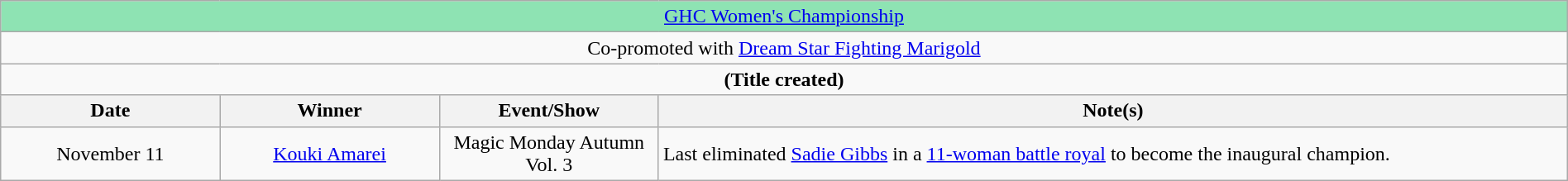<table class="wikitable" style="text-align:center; width:100%;">
<tr style="background:#8ee3b3;">
<td colspan="4" style="text-align: center;"><a href='#'>GHC Women's Championship</a></td>
</tr>
<tr>
<td colspan="4" style="text-align: center;">Co-promoted with <a href='#'>Dream Star Fighting Marigold</a></td>
</tr>
<tr>
<td colspan="4" style="text-align: center;"><strong>(Title created)</strong></td>
</tr>
<tr>
<th width=14%>Date</th>
<th width=14%>Winner</th>
<th width=14%>Event/Show</th>
<th width=58%>Note(s)</th>
</tr>
<tr>
<td>November 11</td>
<td><a href='#'>Kouki Amarei</a></td>
<td>Magic Monday Autumn Vol. 3</td>
<td align=left>Last eliminated <a href='#'>Sadie Gibbs</a> in a <a href='#'>11-woman battle royal</a> to become the inaugural champion.</td>
</tr>
</table>
